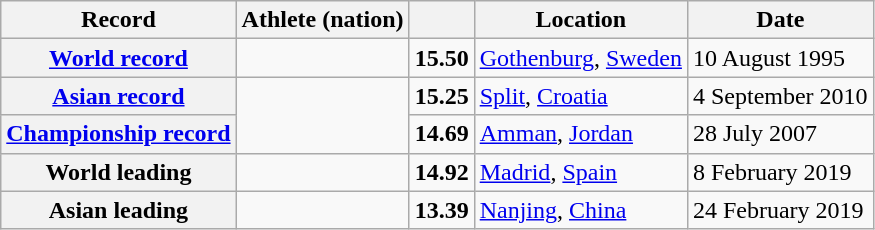<table class="wikitable">
<tr>
<th scope="col">Record</th>
<th scope="col">Athlete (nation)</th>
<th scope="col"></th>
<th scope="col">Location</th>
<th scope="col">Date</th>
</tr>
<tr>
<th scope="row"><a href='#'>World record</a></th>
<td></td>
<td align="center"><strong>15.50</strong></td>
<td><a href='#'>Gothenburg</a>, <a href='#'>Sweden</a></td>
<td>10 August 1995</td>
</tr>
<tr>
<th scope="row"><a href='#'>Asian record</a></th>
<td rowspan="2"></td>
<td align="center"><strong>15.25</strong></td>
<td><a href='#'>Split</a>, <a href='#'>Croatia</a></td>
<td>4 September 2010</td>
</tr>
<tr>
<th scope="row"><a href='#'>Championship record</a></th>
<td align="center"><strong>14.69</strong></td>
<td><a href='#'>Amman</a>, <a href='#'>Jordan</a></td>
<td>28 July 2007</td>
</tr>
<tr>
<th scope="row">World leading</th>
<td></td>
<td align="center"><strong>14.92</strong></td>
<td><a href='#'>Madrid</a>, <a href='#'>Spain</a></td>
<td>8 February 2019</td>
</tr>
<tr>
<th scope="row">Asian leading</th>
<td></td>
<td align="center"><strong>13.39</strong></td>
<td><a href='#'>Nanjing</a>, <a href='#'>China</a></td>
<td>24 February 2019</td>
</tr>
</table>
